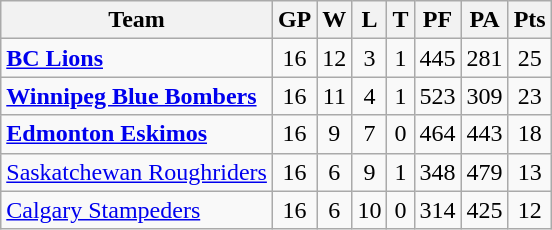<table class="wikitable">
<tr>
<th>Team</th>
<th>GP</th>
<th>W</th>
<th>L</th>
<th>T</th>
<th>PF</th>
<th>PA</th>
<th>Pts</th>
</tr>
<tr align="center">
<td align="left"><strong><a href='#'>BC Lions</a></strong></td>
<td>16</td>
<td>12</td>
<td>3</td>
<td>1</td>
<td>445</td>
<td>281</td>
<td>25</td>
</tr>
<tr align="center">
<td align="left"><strong><a href='#'>Winnipeg Blue Bombers</a></strong></td>
<td>16</td>
<td>11</td>
<td>4</td>
<td>1</td>
<td>523</td>
<td>309</td>
<td>23</td>
</tr>
<tr align="center">
<td align="left"><strong><a href='#'>Edmonton Eskimos</a></strong></td>
<td>16</td>
<td>9</td>
<td>7</td>
<td>0</td>
<td>464</td>
<td>443</td>
<td>18</td>
</tr>
<tr align="center">
<td align="left"><a href='#'>Saskatchewan Roughriders</a></td>
<td>16</td>
<td>6</td>
<td>9</td>
<td>1</td>
<td>348</td>
<td>479</td>
<td>13</td>
</tr>
<tr align="center">
<td align="left"><a href='#'>Calgary Stampeders</a></td>
<td>16</td>
<td>6</td>
<td>10</td>
<td>0</td>
<td>314</td>
<td>425</td>
<td>12</td>
</tr>
</table>
